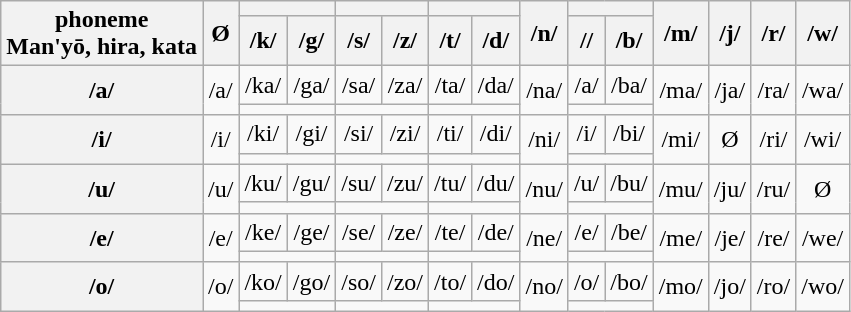<table class="wikitable" style="text-align: center">
<tr>
<th rowspan="2">phoneme<br>Man'yō, hira, kata</th>
<th rowspan="2">Ø<br></th>
<th colspan="2"></th>
<th colspan="2"></th>
<th colspan="2"></th>
<th rowspan="2">/n/<br></th>
<th colspan="2"></th>
<th rowspan="2">/m/<br></th>
<th rowspan="2">/j/<br></th>
<th rowspan="2">/r/<br></th>
<th rowspan="2">/w/<br></th>
</tr>
<tr>
<th>/k/</th>
<th>/g/</th>
<th>/s/</th>
<th>/z/</th>
<th>/t/</th>
<th>/d/</th>
<th>//</th>
<th>/b/</th>
</tr>
<tr>
<th rowspan="2">/a/<br></th>
<td rowspan="2">/a/<br></td>
<td>/ka/</td>
<td>/ga/</td>
<td>/sa/</td>
<td>/za/</td>
<td>/ta/</td>
<td>/da/</td>
<td rowspan="2">/na/<br></td>
<td>/a/</td>
<td>/ba/</td>
<td rowspan="2">/ma/<br></td>
<td rowspan="2">/ja/<br></td>
<td rowspan="2">/ra/<br></td>
<td rowspan="2">/wa/<br></td>
</tr>
<tr>
<td colspan="2"></td>
<td colspan="2"></td>
<td colspan="2"></td>
<td colspan="2"></td>
</tr>
<tr>
<th rowspan="2">/i/<br></th>
<td rowspan="2">/i/<br></td>
<td>/ki/</td>
<td>/gi/</td>
<td>/si/</td>
<td>/zi/</td>
<td>/ti/</td>
<td>/di/</td>
<td rowspan="2">/ni/<br></td>
<td>/i/</td>
<td>/bi/</td>
<td rowspan="2">/mi/<br></td>
<td rowspan="2">Ø</td>
<td rowspan="2">/ri/<br></td>
<td rowspan="2">/wi/<br></td>
</tr>
<tr>
<td colspan="2"></td>
<td colspan="2"></td>
<td colspan="2"></td>
<td colspan="2"></td>
</tr>
<tr>
<th rowspan="2">/u/<br></th>
<td rowspan="2">/u/<br></td>
<td>/ku/</td>
<td>/gu/</td>
<td>/su/</td>
<td>/zu/</td>
<td>/tu/</td>
<td>/du/</td>
<td rowspan="2">/nu/<br></td>
<td>/u/</td>
<td>/bu/</td>
<td rowspan="2">/mu/<br></td>
<td rowspan="2">/ju/<br></td>
<td rowspan="2">/ru/<br></td>
<td rowspan="2">Ø</td>
</tr>
<tr>
<td colspan="2"></td>
<td colspan="2"></td>
<td colspan="2"></td>
<td colspan="2"></td>
</tr>
<tr>
<th rowspan="2">/e/<br></th>
<td rowspan="2">/e/<br></td>
<td>/ke/</td>
<td>/ge/</td>
<td>/se/</td>
<td>/ze/</td>
<td>/te/</td>
<td>/de/</td>
<td rowspan="2">/ne/<br></td>
<td>/e/</td>
<td>/be/</td>
<td rowspan="2">/me/<br></td>
<td rowspan="2">/je/<br></td>
<td rowspan="2">/re/<br></td>
<td rowspan="2">/we/<br></td>
</tr>
<tr>
<td colspan="2"></td>
<td colspan="2"></td>
<td colspan="2"></td>
<td colspan="2"></td>
</tr>
<tr>
<th rowspan="2">/o/<br></th>
<td rowspan="2">/o/<br></td>
<td>/ko/</td>
<td>/go/</td>
<td>/so/</td>
<td>/zo/</td>
<td>/to/</td>
<td>/do/</td>
<td rowspan="2">/no/<br></td>
<td>/o/</td>
<td>/bo/</td>
<td rowspan="2">/mo/<br></td>
<td rowspan="2">/jo/<br></td>
<td rowspan="2">/ro/<br></td>
<td rowspan="2">/wo/<br></td>
</tr>
<tr>
<td colspan="2"></td>
<td colspan="2"></td>
<td colspan="2"></td>
<td colspan="2"></td>
</tr>
</table>
